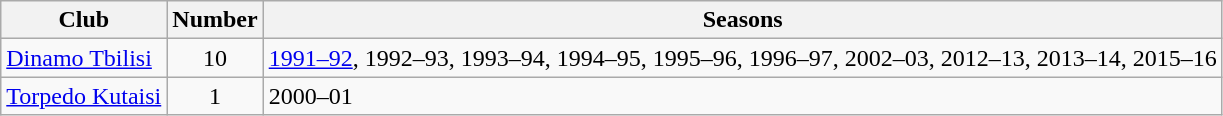<table class="wikitable sortable">
<tr>
<th>Club</th>
<th>Number</th>
<th>Seasons</th>
</tr>
<tr>
<td><a href='#'>Dinamo Tbilisi</a></td>
<td style="text-align:center">10</td>
<td><a href='#'>1991–92</a>, 1992–93, 1993–94, 1994–95, 1995–96, 1996–97, 2002–03, 2012–13, 2013–14, 2015–16</td>
</tr>
<tr>
<td><a href='#'>Torpedo Kutaisi</a></td>
<td style="text-align:center">1</td>
<td>2000–01</td>
</tr>
</table>
